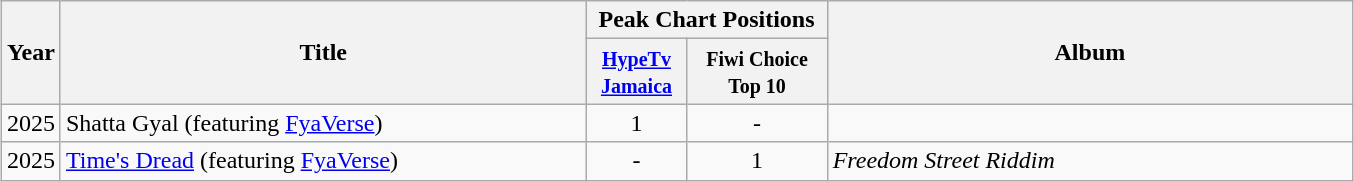<table class="wikitable" style="margin:auto;">
<tr>
<th rowspan="2" style="width:15px;">Year</th>
<th rowspan="2" style="width:343px;">Title</th>
<th colspan="2">Peak Chart Positions</th>
<th rowspan="2" style="width:343px;">Album</th>
</tr>
<tr>
<th style="width:60px;"><small><a href='#'>HypeTv Jamaica</a></small></th>
<th style="width:86px;"><small>Fiwi Choice Top 10</small></th>
</tr>
<tr>
<td>2025</td>
<td>Shatta Gyal (featuring <a href='#'>FyaVerse</a>)</td>
<td style="text-align:center;">1</td>
<td style="text-align:center;">-</td>
<td></td>
</tr>
<tr>
<td>2025</td>
<td><a href='#'>Time's Dread</a> (featuring <a href='#'>FyaVerse</a>)</td>
<td style="text-align:center;">-</td>
<td style="text-align:center;">1</td>
<td><em>Freedom Street Riddim</em></td>
</tr>
</table>
